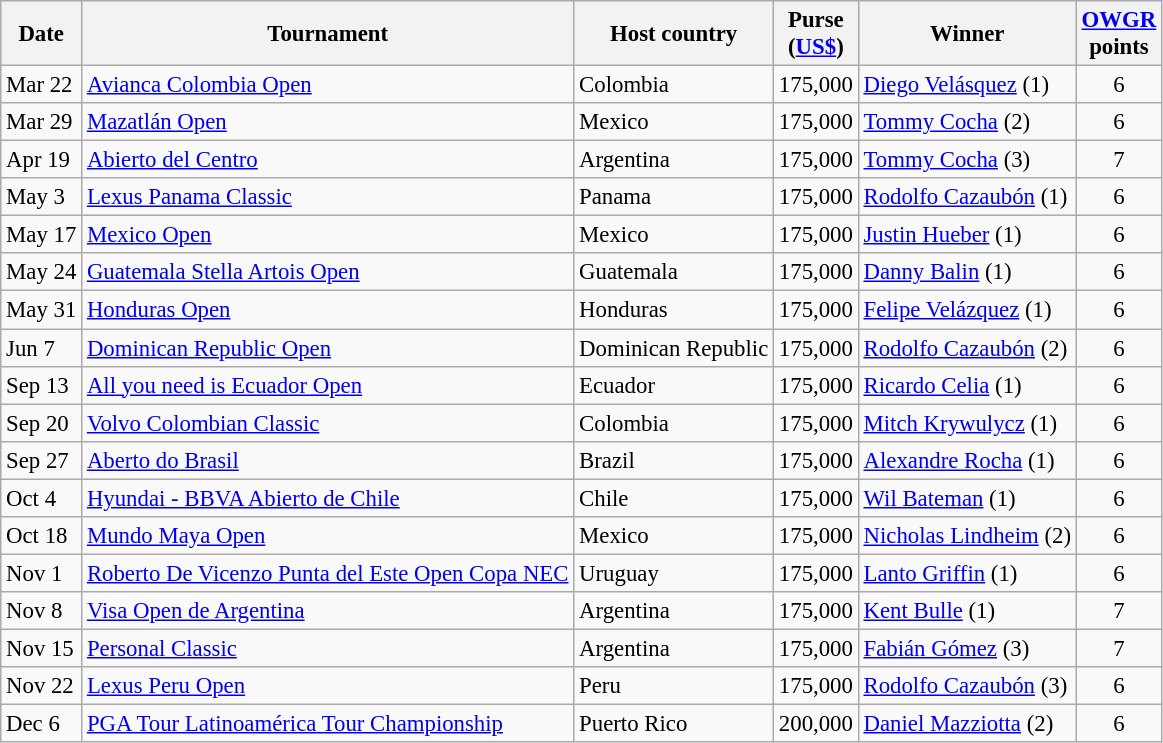<table class="wikitable" style="font-size:95%;">
<tr>
<th>Date</th>
<th>Tournament</th>
<th>Host country</th>
<th>Purse<br>(<a href='#'>US$</a>)</th>
<th>Winner</th>
<th><a href='#'>OWGR</a><br>points</th>
</tr>
<tr>
<td>Mar 22</td>
<td><a href='#'>Avianca Colombia Open</a></td>
<td>Colombia</td>
<td align=right>175,000</td>
<td> <a href='#'>Diego Velásquez</a> (1)</td>
<td align=center>6</td>
</tr>
<tr>
<td>Mar 29</td>
<td><a href='#'>Mazatlán Open</a></td>
<td>Mexico</td>
<td align=right>175,000</td>
<td> <a href='#'>Tommy Cocha</a> (2)</td>
<td align=center>6</td>
</tr>
<tr>
<td>Apr 19</td>
<td><a href='#'>Abierto del Centro</a></td>
<td>Argentina</td>
<td align=right>175,000</td>
<td> <a href='#'>Tommy Cocha</a> (3)</td>
<td align=center>7</td>
</tr>
<tr>
<td>May 3</td>
<td><a href='#'>Lexus Panama Classic</a></td>
<td>Panama</td>
<td align=right>175,000</td>
<td> <a href='#'>Rodolfo Cazaubón</a> (1)</td>
<td align=center>6</td>
</tr>
<tr>
<td>May 17</td>
<td><a href='#'>Mexico Open</a></td>
<td>Mexico</td>
<td align=right>175,000</td>
<td> <a href='#'>Justin Hueber</a> (1)</td>
<td align=center>6</td>
</tr>
<tr>
<td>May 24</td>
<td><a href='#'>Guatemala Stella Artois Open</a></td>
<td>Guatemala</td>
<td align=right>175,000</td>
<td> <a href='#'>Danny Balin</a> (1)</td>
<td align=center>6</td>
</tr>
<tr>
<td>May 31</td>
<td><a href='#'>Honduras Open</a></td>
<td>Honduras</td>
<td align=right>175,000</td>
<td> <a href='#'>Felipe Velázquez</a> (1)</td>
<td align=center>6</td>
</tr>
<tr>
<td>Jun 7</td>
<td><a href='#'>Dominican Republic Open</a></td>
<td>Dominican Republic</td>
<td align=right>175,000</td>
<td> <a href='#'>Rodolfo Cazaubón</a> (2)</td>
<td align=center>6</td>
</tr>
<tr>
<td>Sep 13</td>
<td><a href='#'>All you need is Ecuador Open</a></td>
<td>Ecuador</td>
<td align=right>175,000</td>
<td> <a href='#'>Ricardo Celia</a> (1)</td>
<td align=center>6</td>
</tr>
<tr>
<td>Sep 20</td>
<td><a href='#'>Volvo Colombian Classic</a></td>
<td>Colombia</td>
<td align=right>175,000</td>
<td> <a href='#'>Mitch Krywulycz</a> (1)</td>
<td align=center>6</td>
</tr>
<tr>
<td>Sep 27</td>
<td><a href='#'>Aberto do Brasil</a></td>
<td>Brazil</td>
<td align=right>175,000</td>
<td> <a href='#'>Alexandre Rocha</a> (1)</td>
<td align=center>6</td>
</tr>
<tr>
<td>Oct 4</td>
<td><a href='#'>Hyundai - BBVA Abierto de Chile</a></td>
<td>Chile</td>
<td align=right>175,000</td>
<td> <a href='#'>Wil Bateman</a> (1)</td>
<td align=center>6</td>
</tr>
<tr>
<td>Oct 18</td>
<td><a href='#'>Mundo Maya Open</a></td>
<td>Mexico</td>
<td align=right>175,000</td>
<td> <a href='#'>Nicholas Lindheim</a> (2)</td>
<td align=center>6</td>
</tr>
<tr>
<td>Nov 1</td>
<td><a href='#'>Roberto De Vicenzo Punta del Este Open Copa NEC</a></td>
<td>Uruguay</td>
<td align=right>175,000</td>
<td> <a href='#'>Lanto Griffin</a> (1)</td>
<td align=center>6</td>
</tr>
<tr>
<td>Nov 8</td>
<td><a href='#'>Visa Open de Argentina</a></td>
<td>Argentina</td>
<td align=right>175,000</td>
<td> <a href='#'>Kent Bulle</a> (1)</td>
<td align=center>7</td>
</tr>
<tr>
<td>Nov 15</td>
<td><a href='#'>Personal Classic</a></td>
<td>Argentina</td>
<td align=right>175,000</td>
<td> <a href='#'>Fabián Gómez</a> (3)</td>
<td align=center>7</td>
</tr>
<tr>
<td>Nov 22</td>
<td><a href='#'>Lexus Peru Open</a></td>
<td>Peru</td>
<td align=right>175,000</td>
<td> <a href='#'>Rodolfo Cazaubón</a> (3)</td>
<td align=center>6</td>
</tr>
<tr>
<td>Dec 6</td>
<td><a href='#'>PGA Tour Latinoamérica Tour Championship</a></td>
<td>Puerto Rico</td>
<td align=right>200,000</td>
<td> <a href='#'>Daniel Mazziotta</a> (2)</td>
<td align=center>6</td>
</tr>
</table>
